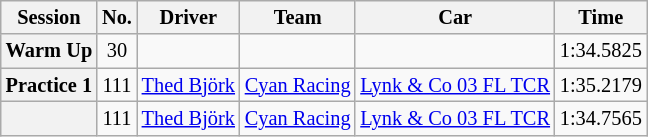<table class="wikitable" style=font-size:85%;>
<tr>
<th>Session</th>
<th>No.</th>
<th>Driver</th>
<th>Team</th>
<th>Car</th>
<th>Time</th>
</tr>
<tr>
<th>Warm Up</th>
<td align=center>30</td>
<td></td>
<td></td>
<td></td>
<td>1:34.5825</td>
</tr>
<tr>
<th>Practice 1</th>
<td align=center>111</td>
<td> <a href='#'>Thed Björk</a></td>
<td> <a href='#'>Cyan Racing</a></td>
<td><a href='#'>Lynk & Co 03 FL TCR</a></td>
<td>1:35.2179</td>
</tr>
<tr>
<th></th>
<td align=center>111</td>
<td> <a href='#'>Thed Björk</a></td>
<td> <a href='#'>Cyan Racing</a></td>
<td><a href='#'>Lynk & Co 03 FL TCR</a></td>
<td>1:34.7565</td>
</tr>
</table>
